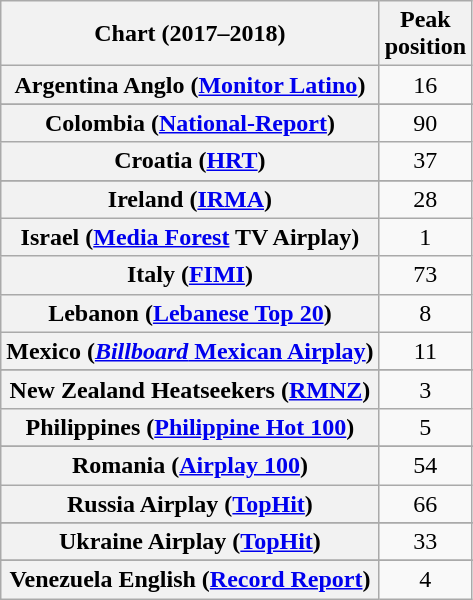<table class="wikitable sortable plainrowheaders" style="text-align:center">
<tr>
<th scope="col">Chart (2017–2018)</th>
<th scope="col">Peak<br> position</th>
</tr>
<tr>
<th scope="row">Argentina Anglo (<a href='#'>Monitor Latino</a>)</th>
<td>16</td>
</tr>
<tr>
</tr>
<tr>
</tr>
<tr>
</tr>
<tr>
</tr>
<tr>
</tr>
<tr>
</tr>
<tr>
</tr>
<tr>
<th scope="row">Colombia (<a href='#'>National-Report</a>)</th>
<td>90</td>
</tr>
<tr>
<th scope="row">Croatia (<a href='#'>HRT</a>)</th>
<td>37</td>
</tr>
<tr>
</tr>
<tr>
</tr>
<tr>
</tr>
<tr>
</tr>
<tr>
</tr>
<tr>
</tr>
<tr>
<th scope="row">Ireland (<a href='#'>IRMA</a>)</th>
<td>28</td>
</tr>
<tr>
<th scope="row">Israel (<a href='#'>Media Forest</a> TV Airplay)</th>
<td>1</td>
</tr>
<tr>
<th scope="row">Italy (<a href='#'>FIMI</a>)</th>
<td>73</td>
</tr>
<tr>
<th scope="row">Lebanon (<a href='#'>Lebanese Top 20</a>)</th>
<td>8</td>
</tr>
<tr>
<th scope="row">Mexico (<a href='#'><em>Billboard</em> Mexican Airplay</a>)</th>
<td>11</td>
</tr>
<tr>
</tr>
<tr>
</tr>
<tr>
<th scope="row">New Zealand Heatseekers (<a href='#'>RMNZ</a>)</th>
<td>3</td>
</tr>
<tr>
<th scope="row">Philippines (<a href='#'>Philippine Hot 100</a>)</th>
<td>5</td>
</tr>
<tr>
</tr>
<tr>
</tr>
<tr>
<th scope="row">Romania (<a href='#'>Airplay 100</a>)</th>
<td>54</td>
</tr>
<tr>
<th scope="row">Russia Airplay (<a href='#'>TopHit</a>)</th>
<td>66</td>
</tr>
<tr>
</tr>
<tr>
</tr>
<tr>
</tr>
<tr>
</tr>
<tr>
</tr>
<tr>
</tr>
<tr>
</tr>
<tr>
<th scope="row">Ukraine Airplay (<a href='#'>TopHit</a>)</th>
<td>33</td>
</tr>
<tr>
</tr>
<tr>
</tr>
<tr>
</tr>
<tr>
</tr>
<tr>
<th scope="row">Venezuela English (<a href='#'>Record Report</a>)</th>
<td>4</td>
</tr>
</table>
